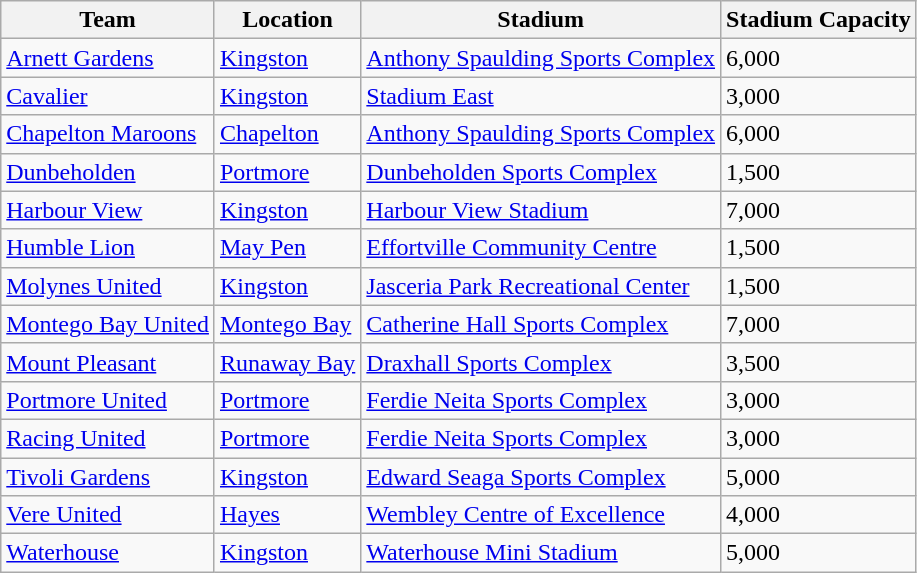<table class="wikitable sortable">
<tr>
<th>Team</th>
<th>Location</th>
<th>Stadium</th>
<th>Stadium Capacity</th>
</tr>
<tr>
<td><a href='#'>Arnett Gardens</a></td>
<td><a href='#'>Kingston</a></td>
<td><a href='#'>Anthony Spaulding Sports Complex</a></td>
<td>6,000</td>
</tr>
<tr>
<td><a href='#'>Cavalier</a></td>
<td><a href='#'>Kingston</a></td>
<td><a href='#'>Stadium East</a></td>
<td>3,000</td>
</tr>
<tr>
<td><a href='#'>Chapelton Maroons</a></td>
<td><a href='#'>Chapelton</a></td>
<td><a href='#'>Anthony Spaulding Sports Complex</a></td>
<td>6,000</td>
</tr>
<tr>
<td><a href='#'>Dunbeholden</a></td>
<td><a href='#'>Portmore</a></td>
<td><a href='#'>Dunbeholden Sports Complex</a></td>
<td>1,500</td>
</tr>
<tr>
<td><a href='#'>Harbour View</a></td>
<td><a href='#'>Kingston</a></td>
<td><a href='#'>Harbour View Stadium</a></td>
<td>7,000</td>
</tr>
<tr>
<td><a href='#'>Humble Lion</a></td>
<td><a href='#'>May Pen</a></td>
<td><a href='#'>Effortville Community Centre</a></td>
<td>1,500</td>
</tr>
<tr>
<td><a href='#'>Molynes United</a></td>
<td><a href='#'>Kingston</a></td>
<td><a href='#'>Jasceria Park Recreational Center</a></td>
<td>1,500</td>
</tr>
<tr>
<td><a href='#'>Montego Bay United</a></td>
<td><a href='#'>Montego Bay</a></td>
<td><a href='#'>Catherine Hall Sports Complex</a></td>
<td>7,000</td>
</tr>
<tr>
<td><a href='#'>Mount Pleasant</a></td>
<td><a href='#'>Runaway Bay</a></td>
<td><a href='#'>Draxhall Sports Complex</a></td>
<td>3,500</td>
</tr>
<tr>
<td><a href='#'>Portmore United</a></td>
<td><a href='#'>Portmore</a></td>
<td><a href='#'>Ferdie Neita Sports Complex</a></td>
<td>3,000</td>
</tr>
<tr>
<td><a href='#'>Racing United</a></td>
<td><a href='#'>Portmore</a></td>
<td><a href='#'>Ferdie Neita Sports Complex</a></td>
<td>3,000</td>
</tr>
<tr>
<td><a href='#'>Tivoli Gardens</a></td>
<td><a href='#'>Kingston</a></td>
<td><a href='#'>Edward Seaga Sports Complex</a></td>
<td>5,000</td>
</tr>
<tr>
<td><a href='#'>Vere United</a></td>
<td><a href='#'>Hayes</a></td>
<td><a href='#'>Wembley Centre of Excellence</a></td>
<td>4,000</td>
</tr>
<tr>
<td><a href='#'>Waterhouse</a></td>
<td><a href='#'>Kingston</a></td>
<td><a href='#'>Waterhouse Mini Stadium</a></td>
<td>5,000</td>
</tr>
</table>
